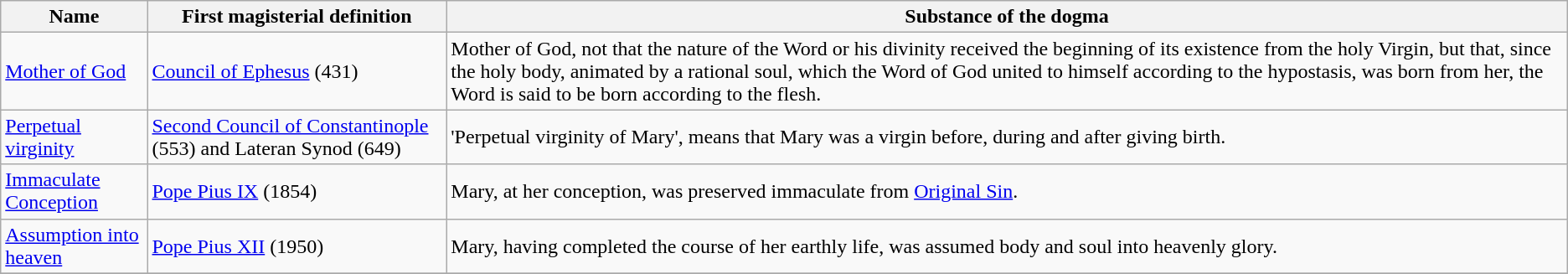<table class="wikitable">
<tr>
<th>Name</th>
<th>First magisterial definition</th>
<th>Substance of the dogma</th>
</tr>
<tr>
<td><a href='#'>Mother of God</a></td>
<td><a href='#'>Council of Ephesus</a> (431)</td>
<td>Mother of God, not that the nature of the Word or his divinity received the beginning of its existence from the holy Virgin, but that, since the holy body, animated by a rational soul, which the Word of God united to himself according to the hypostasis, was born from her, the Word is said to be born according to the flesh.</td>
</tr>
<tr>
<td><a href='#'>Perpetual virginity</a></td>
<td><a href='#'>Second Council of Constantinople</a> (553) and Lateran Synod (649)</td>
<td>'Perpetual virginity of Mary', means that Mary was a virgin before, during and after giving birth.</td>
</tr>
<tr>
<td><a href='#'>Immaculate Conception</a></td>
<td><a href='#'>Pope Pius IX</a> (1854)</td>
<td>Mary, at her conception, was preserved immaculate from <a href='#'>Original Sin</a>.</td>
</tr>
<tr>
<td><a href='#'>Assumption into heaven</a></td>
<td><a href='#'>Pope Pius XII</a> (1950)</td>
<td>Mary, having completed the course of her earthly life, was assumed body and soul into heavenly glory.</td>
</tr>
<tr>
</tr>
</table>
